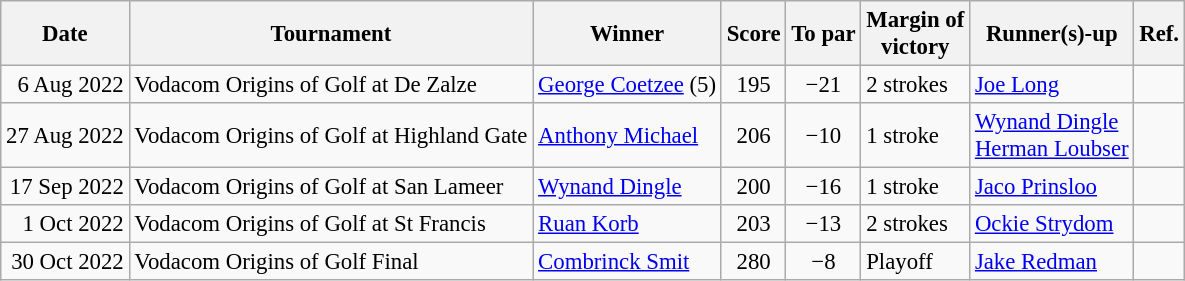<table class=wikitable style="font-size:95%">
<tr>
<th>Date</th>
<th>Tournament</th>
<th>Winner</th>
<th>Score</th>
<th>To par</th>
<th>Margin of<br>victory</th>
<th>Runner(s)-up</th>
<th>Ref.</th>
</tr>
<tr>
<td align=right>6 Aug 2022</td>
<td>Vodacom Origins of Golf at De Zalze</td>
<td> <a href='#'>George Coetzee</a> (5)</td>
<td align=center>195</td>
<td align=center>−21</td>
<td>2 strokes</td>
<td> <a href='#'>Joe Long</a></td>
<td></td>
</tr>
<tr>
<td align=right>27 Aug 2022</td>
<td>Vodacom Origins of Golf at Highland Gate</td>
<td> <a href='#'>Anthony Michael</a></td>
<td align=center>206</td>
<td align=center>−10</td>
<td>1 stroke</td>
<td> <a href='#'>Wynand Dingle</a><br> <a href='#'>Herman Loubser</a></td>
<td></td>
</tr>
<tr>
<td align=right>17 Sep 2022</td>
<td>Vodacom Origins of Golf at San Lameer</td>
<td> <a href='#'>Wynand Dingle</a></td>
<td align=center>200</td>
<td align=center>−16</td>
<td>1 stroke</td>
<td> <a href='#'>Jaco Prinsloo</a></td>
<td></td>
</tr>
<tr>
<td align=right>1 Oct 2022</td>
<td>Vodacom Origins of Golf at St Francis</td>
<td> <a href='#'>Ruan Korb</a></td>
<td align=center>203</td>
<td align=center>−13</td>
<td>2 strokes</td>
<td> <a href='#'>Ockie Strydom</a></td>
<td></td>
</tr>
<tr>
<td align=right>30 Oct 2022</td>
<td>Vodacom Origins of Golf Final</td>
<td> <a href='#'>Combrinck Smit</a></td>
<td align=center>280</td>
<td align=center>−8</td>
<td>Playoff</td>
<td> <a href='#'>Jake Redman</a></td>
<td></td>
</tr>
</table>
